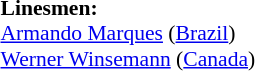<table width=50% style="font-size: 90%">
<tr>
<td><br><strong>Linesmen:</strong>
<br><a href='#'>Armando Marques</a> (<a href='#'>Brazil</a>)
<br><a href='#'>Werner Winsemann</a> (<a href='#'>Canada</a>)</td>
</tr>
</table>
